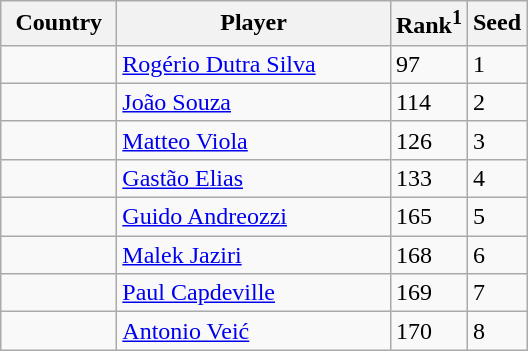<table class="sortable wikitable">
<tr>
<th width="70">Country</th>
<th width="175">Player</th>
<th>Rank<sup>1</sup></th>
<th>Seed</th>
</tr>
<tr>
<td></td>
<td><a href='#'>Rogério Dutra Silva</a></td>
<td>97</td>
<td>1</td>
</tr>
<tr>
<td></td>
<td><a href='#'>João Souza</a></td>
<td>114</td>
<td>2</td>
</tr>
<tr>
<td></td>
<td><a href='#'>Matteo Viola</a></td>
<td>126</td>
<td>3</td>
</tr>
<tr>
<td></td>
<td><a href='#'>Gastão Elias</a></td>
<td>133</td>
<td>4</td>
</tr>
<tr>
<td></td>
<td><a href='#'>Guido Andreozzi</a></td>
<td>165</td>
<td>5</td>
</tr>
<tr>
<td></td>
<td><a href='#'>Malek Jaziri</a></td>
<td>168</td>
<td>6</td>
</tr>
<tr>
<td></td>
<td><a href='#'>Paul Capdeville</a></td>
<td>169</td>
<td>7</td>
</tr>
<tr>
<td></td>
<td><a href='#'>Antonio Veić</a></td>
<td>170</td>
<td>8</td>
</tr>
</table>
